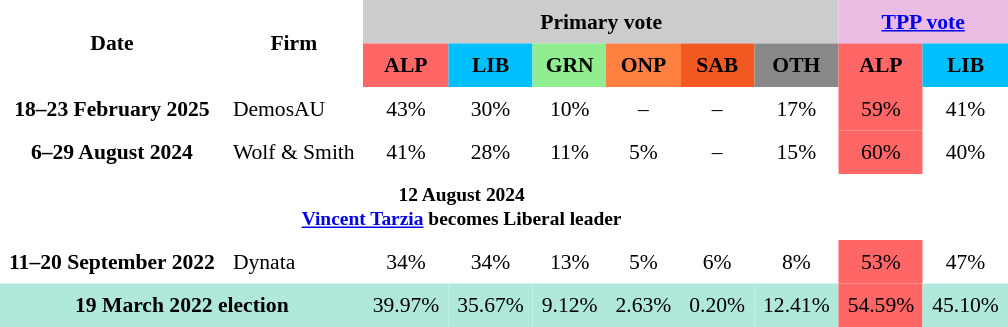<table class="toccolours" cellpadding="6" cellspacing="0" style="float:left; margin-right:.5em; margin-top:.4em; font-size:90%;">
<tr>
</tr>
<tr>
<th style="background:#; text-align:center;" rowspan="2">Date</th>
<th style="background:#; text-align:center;" rowspan="2">Firm</th>
<th style="background:#ccc; text-align:center;" colspan="6">Primary vote</th>
<th style="background:#ebbce3; text-align:center;" colspan="2"><a href='#'>TPP vote</a></th>
</tr>
<tr>
<th style="background:#f66; text-align:center;">ALP</th>
<th style="background:#00bfff; text-align:center;">LIB</th>
<th style="background:#90ee90; text-align:center;">GRN</th>
<th style="background:#FF8040; text-align:center;">ONP</th>
<th style="background:#F15822; text-align:center;">SAB</th>
<th style="background:#888; text-align:center;">OTH</th>
<th style="background:#f66; text-align:center;">ALP</th>
<th style="background:#00bfff; text-align:center;">LIB</th>
</tr>
<tr>
<th>18–23 February 2025</th>
<td>DemosAU</td>
<td style="text-align:center;">43%</td>
<td style="text-align:center;">30%</td>
<td style="text-align:center;">10%</td>
<td style="text-align:center;">–</td>
<td style="text-align:center;">–</td>
<td style="text-align:center;">17%</td>
<td style="background:#f66; text-align:center;">59%</td>
<td style="text-align:center;">41%</td>
</tr>
<tr>
<th>6–29 August 2024</th>
<td>Wolf & Smith</td>
<td style="text-align:center;">41%</td>
<td style="text-align:center;">28%</td>
<td style="text-align:center;">11%</td>
<td style="text-align:center;">5%</td>
<td style="text-align:center;">–</td>
<td style="text-align:center;">15%</td>
<td style="background:#f66; text-align:center;">60%</td>
<td style="text-align:center;">40%</td>
</tr>
<tr>
<th colspan="9"  style="font-size:90%;">12 August 2024<br><a href='#'>Vincent Tarzia</a> becomes Liberal leader</th>
</tr>
<tr>
<th>11–20 September 2022</th>
<td style="text-align:left;">Dynata</td>
<td style="text-align:center;">34%</td>
<td style="text-align:center;">34%</td>
<td style="text-align:center;">13%</td>
<td style="text-align:center;">5%</td>
<td style="text-align:center;">6%</td>
<td style="text-align:center;">8%</td>
<td style="background:#f66; text-align:center;">53%</td>
<td style="text-align:center;">47%</td>
</tr>
<tr>
<th style="text-align:center; background:#b0e9db;" colspan="2"><strong>19 March 2022 election</strong></th>
<td style="text-align:center; background:#b0e9db;">39.97%</td>
<td width="" style="text-align:center; background:#b0e9db;">35.67%</td>
<td style="text-align:center; background:#b0e9db;">9.12%</td>
<td width="" style="text-align:center; background:#b0e9db;">2.63%</td>
<td width="" style="text-align:center; background:#b0e9db;">0.20%</td>
<td width="" style="text-align:center; background:#b0e9db;">12.41%</td>
<td width="" style="text-align:center; background:#f66;">54.59%</td>
<td width="" style="text-align:center; background:#b0e9db;">45.10%</td>
</tr>
</table>
